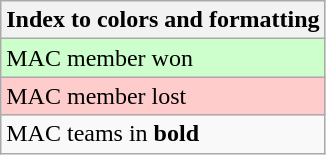<table class="wikitable">
<tr>
<th>Index to colors and formatting</th>
</tr>
<tr style="background:#cfc;">
<td>MAC member won</td>
</tr>
<tr style="background:#fcc;">
<td>MAC member lost</td>
</tr>
<tr>
<td>MAC teams in <strong>bold</strong></td>
</tr>
</table>
